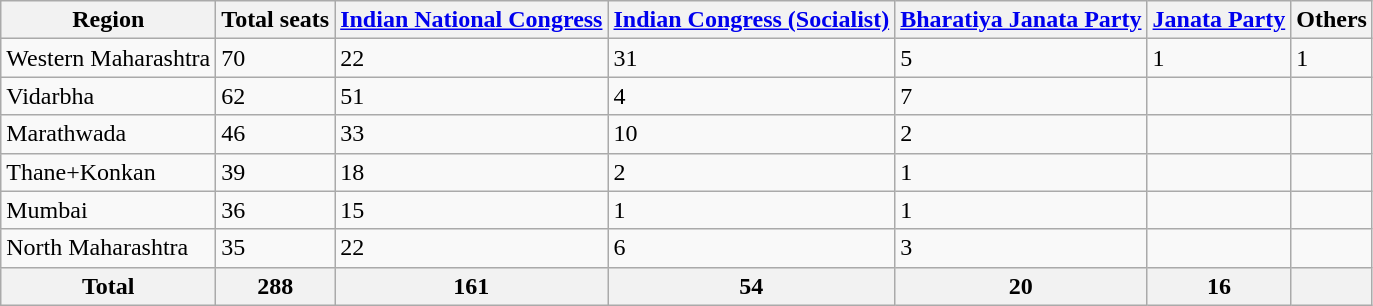<table class="wikitable sortable">
<tr>
<th>Region</th>
<th>Total seats</th>
<th><a href='#'>Indian National Congress</a></th>
<th><a href='#'>Indian Congress (Socialist)</a></th>
<th><a href='#'>Bharatiya Janata Party</a></th>
<th><a href='#'>Janata Party</a></th>
<th>Others</th>
</tr>
<tr>
<td>Western Maharashtra</td>
<td>70</td>
<td>22</td>
<td>31</td>
<td>5</td>
<td>1</td>
<td>1</td>
</tr>
<tr>
<td>Vidarbha</td>
<td>62</td>
<td>51</td>
<td>4</td>
<td>7</td>
<td></td>
<td></td>
</tr>
<tr>
<td>Marathwada</td>
<td>46</td>
<td>33</td>
<td>10</td>
<td>2</td>
<td></td>
<td></td>
</tr>
<tr>
<td>Thane+Konkan</td>
<td>39</td>
<td>18</td>
<td>2</td>
<td>1</td>
<td></td>
<td></td>
</tr>
<tr>
<td>Mumbai</td>
<td>36</td>
<td>15</td>
<td>1</td>
<td>1</td>
<td></td>
<td></td>
</tr>
<tr>
<td>North Maharashtra</td>
<td>35</td>
<td>22</td>
<td>6</td>
<td>3</td>
<td></td>
<td></td>
</tr>
<tr>
<th><strong>Total</strong></th>
<th><strong>288</strong></th>
<th>161</th>
<th>54</th>
<th>20</th>
<th>16</th>
<th></th>
</tr>
</table>
